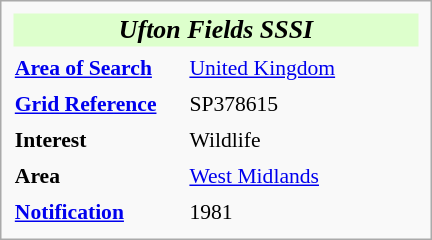<table class="infobox" style="float: right; font-size: 90%; width: 20em" cellspacing="5" valign="top">
<tr>
<th bgcolor="#ddffcc" colspan="2" style="font-size: larger"  align="center"><em>Ufton Fields SSSI</em></th>
</tr>
<tr>
<td width="42%"><strong><a href='#'>Area of Search</a></strong></td>
<td><a href='#'>United Kingdom</a></td>
</tr>
<tr>
<td><strong><a href='#'>Grid Reference</a></strong></td>
<td>SP378615</td>
</tr>
<tr>
<td><strong>Interest</strong></td>
<td>Wildlife</td>
</tr>
<tr>
<td><strong>Area</strong></td>
<td><a href='#'>West Midlands</a></td>
</tr>
<tr>
<td><strong><a href='#'>Notification</a></strong></td>
<td>1981</td>
</tr>
</table>
